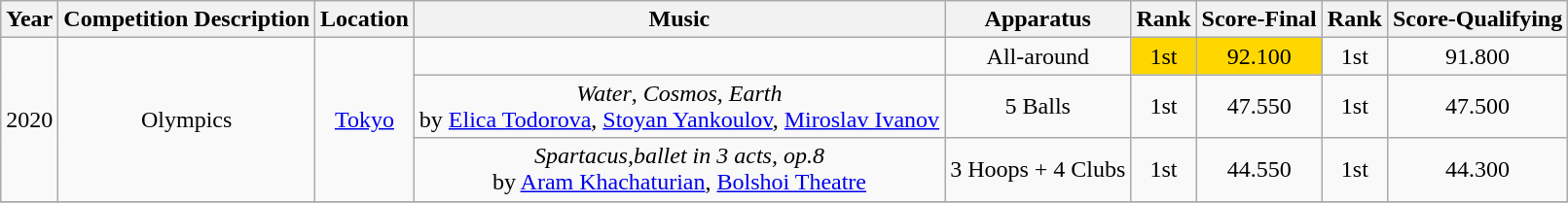<table class="wikitable" style="text-align:center">
<tr>
<th>Year</th>
<th>Competition Description</th>
<th>Location</th>
<th>Music</th>
<th>Apparatus</th>
<th>Rank</th>
<th>Score-Final</th>
<th>Rank</th>
<th>Score-Qualifying</th>
</tr>
<tr>
<td rowspan="3">2020</td>
<td rowspan="3">Olympics</td>
<td rowspan="3"><a href='#'>Tokyo</a></td>
<td></td>
<td>All-around</td>
<td bgcolor=gold>1st</td>
<td bgcolor=gold>92.100</td>
<td>1st</td>
<td>91.800</td>
</tr>
<tr>
<td><em>Water</em>, <em>Cosmos</em>, <em>Earth</em> <br> by <a href='#'>Elica Todorova</a>, <a href='#'>Stoyan Yankoulov</a>, <a href='#'>Miroslav Ivanov</a></td>
<td>5 Balls</td>
<td>1st</td>
<td>47.550</td>
<td>1st</td>
<td>47.500</td>
</tr>
<tr>
<td><em>Spartacus,ballet in 3 acts, op.8</em> <br> by <a href='#'>Aram Khachaturian</a>, <a href='#'>Bolshoi Theatre</a></td>
<td>3 Hoops + 4 Clubs</td>
<td>1st</td>
<td>44.550</td>
<td>1st</td>
<td>44.300</td>
</tr>
<tr>
</tr>
</table>
